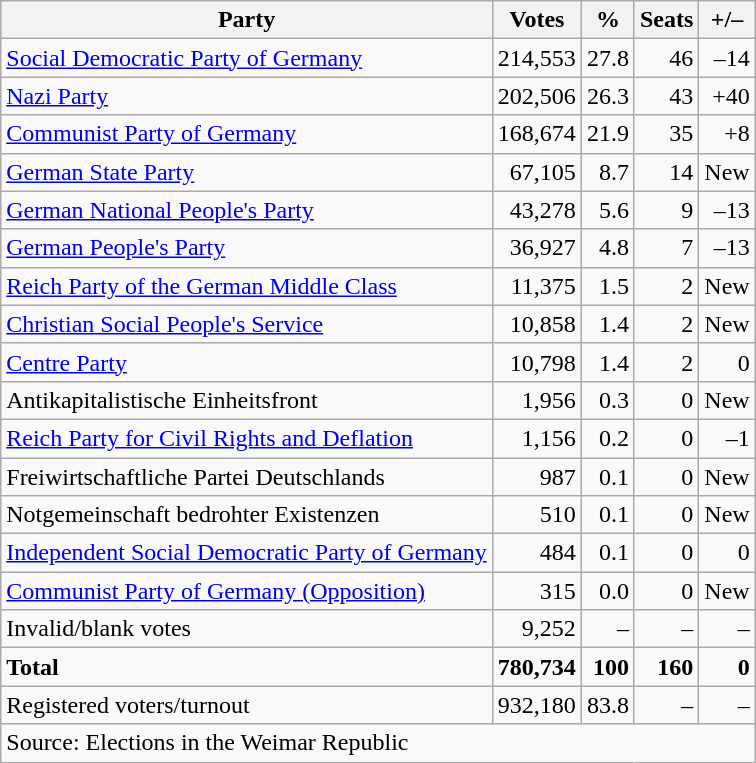<table class="wikitable" style="text-align:right">
<tr>
<th>Party</th>
<th>Votes</th>
<th>%</th>
<th>Seats</th>
<th>+/–</th>
</tr>
<tr>
<td align="left"><a href='#'>Social Democratic Party of Germany</a></td>
<td>214,553</td>
<td>27.8</td>
<td>46</td>
<td>–14</td>
</tr>
<tr>
<td align="left"><a href='#'>Nazi Party</a></td>
<td>202,506</td>
<td>26.3</td>
<td>43</td>
<td>+40</td>
</tr>
<tr>
<td align="left"><a href='#'>Communist Party of Germany</a></td>
<td>168,674</td>
<td>21.9</td>
<td>35</td>
<td>+8</td>
</tr>
<tr>
<td align="left"><a href='#'>German State Party</a></td>
<td>67,105</td>
<td>8.7</td>
<td>14</td>
<td>New</td>
</tr>
<tr>
<td align="left"><a href='#'>German National People's Party</a></td>
<td>43,278</td>
<td>5.6</td>
<td>9</td>
<td>–13</td>
</tr>
<tr>
<td align="left"><a href='#'>German People's Party</a></td>
<td>36,927</td>
<td>4.8</td>
<td>7</td>
<td>–13</td>
</tr>
<tr>
<td align="left"><a href='#'>Reich Party of the German Middle Class</a></td>
<td>11,375</td>
<td>1.5</td>
<td>2</td>
<td>New</td>
</tr>
<tr>
<td align="left"><a href='#'>Christian Social People's Service</a></td>
<td>10,858</td>
<td>1.4</td>
<td>2</td>
<td>New</td>
</tr>
<tr>
<td align="left"><a href='#'>Centre Party</a></td>
<td>10,798</td>
<td>1.4</td>
<td>2</td>
<td>0</td>
</tr>
<tr>
<td align="left">Antikapitalistische Einheitsfront</td>
<td>1,956</td>
<td>0.3</td>
<td>0</td>
<td>New</td>
</tr>
<tr>
<td align="left"><a href='#'>Reich Party for Civil Rights and Deflation</a></td>
<td>1,156</td>
<td>0.2</td>
<td>0</td>
<td>–1</td>
</tr>
<tr>
<td align="left">Freiwirtschaftliche Partei Deutschlands</td>
<td>987</td>
<td>0.1</td>
<td>0</td>
<td>New</td>
</tr>
<tr>
<td align="left">Notgemeinschaft bedrohter Existenzen</td>
<td>510</td>
<td>0.1</td>
<td>0</td>
<td>New</td>
</tr>
<tr>
<td align="left"><a href='#'>Independent Social Democratic Party of Germany</a></td>
<td>484</td>
<td>0.1</td>
<td>0</td>
<td>0</td>
</tr>
<tr>
<td align="left"><a href='#'>Communist Party of Germany (Opposition)</a></td>
<td>315</td>
<td>0.0</td>
<td>0</td>
<td>New</td>
</tr>
<tr>
<td align="left">Invalid/blank votes</td>
<td>9,252</td>
<td>–</td>
<td>–</td>
<td>–</td>
</tr>
<tr>
<td align="left"><strong>Total</strong></td>
<td><strong>780,734</strong></td>
<td><strong>100</strong></td>
<td><strong>160</strong></td>
<td><strong>0</strong></td>
</tr>
<tr>
<td align="left">Registered voters/turnout</td>
<td>932,180</td>
<td>83.8</td>
<td>–</td>
<td>–</td>
</tr>
<tr>
<td colspan="5" align="left">Source: Elections in the Weimar Republic</td>
</tr>
</table>
